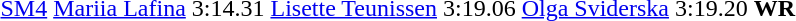<table>
<tr>
<td><a href='#'>SM4</a></td>
<td><a href='#'>Mariia Lafina</a><br></td>
<td>3:14.31</td>
<td><a href='#'>Lisette Teunissen</a><br></td>
<td>3:19.06</td>
<td><a href='#'>Olga Sviderska</a><br></td>
<td>3:19.20 <strong>WR</strong></td>
</tr>
<tr>
</tr>
</table>
